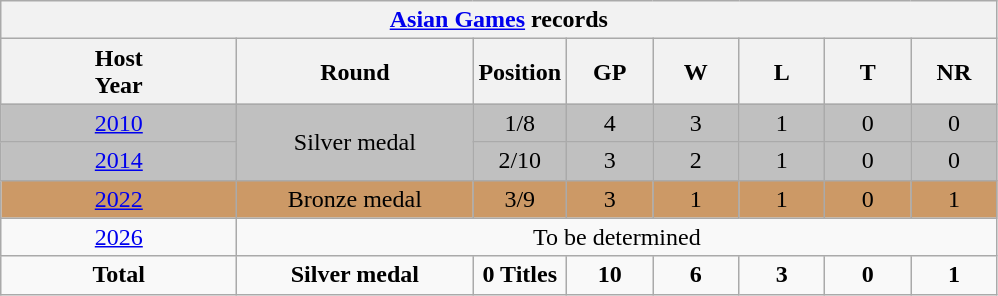<table class="wikitable" style="text-align: center; width=900px;">
<tr>
<th colspan=9><a href='#'>Asian Games</a> records</th>
</tr>
<tr>
<th width=150>Host<br>Year</th>
<th width=150>Round</th>
<th width=50>Position</th>
<th width=50>GP</th>
<th width=50>W</th>
<th width=50>L</th>
<th width=50>T</th>
<th width=50>NR</th>
</tr>
<tr style="background:silver;">
<td> <a href='#'>2010</a></td>
<td rowspan=2>Silver medal</td>
<td>1/8</td>
<td>4</td>
<td>3</td>
<td>1</td>
<td>0</td>
<td>0</td>
</tr>
<tr style="background:silver;">
<td> <a href='#'>2014</a></td>
<td>2/10</td>
<td>3</td>
<td>2</td>
<td>1</td>
<td>0</td>
<td>0</td>
</tr>
<tr style="background:#cc9966">
<td> <a href='#'>2022</a></td>
<td>Bronze medal</td>
<td>3/9</td>
<td>3</td>
<td>1</td>
<td>1</td>
<td>0</td>
<td>1</td>
</tr>
<tr>
<td> <a href='#'>2026</a></td>
<td colspan=8>To be determined</td>
</tr>
<tr>
<td><strong>Total</strong></td>
<td><strong>Silver medal</strong></td>
<td><strong>0 Titles</strong></td>
<td><strong>10</strong></td>
<td><strong>6</strong></td>
<td><strong>3</strong></td>
<td><strong>0</strong></td>
<td><strong>1</strong></td>
</tr>
</table>
